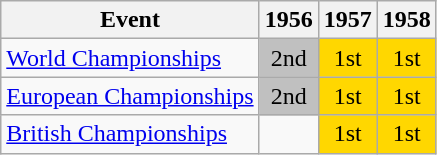<table class="wikitable">
<tr>
<th>Event</th>
<th>1956</th>
<th>1957</th>
<th>1958</th>
</tr>
<tr>
<td><a href='#'>World Championships</a></td>
<td align="center" bgcolor="silver">2nd</td>
<td align="center" bgcolor="gold">1st</td>
<td align="center" bgcolor="gold">1st</td>
</tr>
<tr>
<td><a href='#'>European Championships</a></td>
<td align="center" bgcolor="silver">2nd</td>
<td align="center" bgcolor="gold">1st</td>
<td align="center" bgcolor="gold">1st</td>
</tr>
<tr>
<td><a href='#'>British Championships</a></td>
<td></td>
<td align="center" bgcolor="gold">1st</td>
<td align="center" bgcolor="gold">1st</td>
</tr>
</table>
